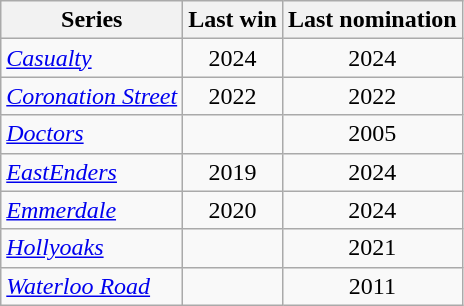<table class="wikitable">
<tr>
<th>Series</th>
<th>Last win</th>
<th>Last nomination</th>
</tr>
<tr>
<td><em><a href='#'>Casualty</a></em></td>
<td align=center>2024</td>
<td align=center>2024</td>
</tr>
<tr>
<td><em><a href='#'>Coronation Street</a></em></td>
<td align=center>2022</td>
<td align=center>2022</td>
</tr>
<tr>
<td><em><a href='#'>Doctors</a></em></td>
<td></td>
<td align=center>2005</td>
</tr>
<tr>
<td><em><a href='#'>EastEnders</a></em></td>
<td align=center>2019</td>
<td align=center>2024</td>
</tr>
<tr>
<td><em><a href='#'>Emmerdale</a></em></td>
<td align=center>2020</td>
<td align=center>2024</td>
</tr>
<tr>
<td><em><a href='#'>Hollyoaks</a></em></td>
<td></td>
<td align=center>2021</td>
</tr>
<tr>
<td><em><a href='#'>Waterloo Road</a></em></td>
<td></td>
<td align="center">2011</td>
</tr>
</table>
